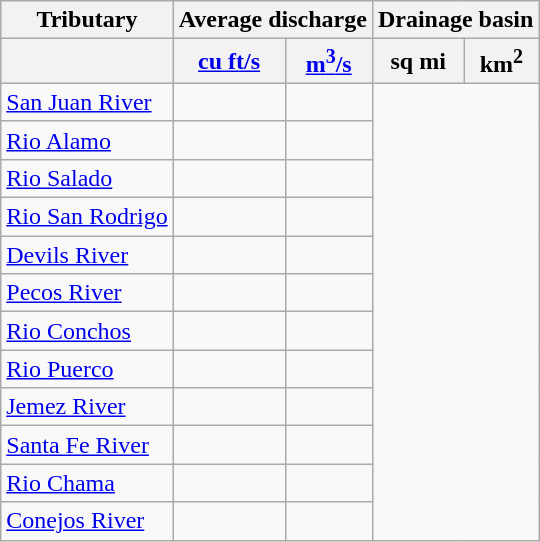<table class="wikitable collapsible sortable state = uncollapsed">
<tr>
<th>Tributary</th>
<th colspan=2>Average discharge</th>
<th colspan=2>Drainage basin</th>
</tr>
<tr>
<th></th>
<th><a href='#'>cu ft/s</a></th>
<th><a href='#'>m<sup>3</sup>/s</a></th>
<th>sq mi</th>
<th>km<sup>2</sup></th>
</tr>
<tr>
<td><a href='#'>San Juan River</a></td>
<td></td>
<td></td>
</tr>
<tr>
<td><a href='#'>Rio Alamo</a></td>
<td></td>
<td></td>
</tr>
<tr>
<td><a href='#'>Rio Salado</a></td>
<td></td>
<td></td>
</tr>
<tr>
<td><a href='#'>Rio San Rodrigo</a></td>
<td></td>
<td></td>
</tr>
<tr>
<td><a href='#'>Devils River</a></td>
<td></td>
<td></td>
</tr>
<tr>
<td><a href='#'>Pecos River</a></td>
<td></td>
<td></td>
</tr>
<tr>
<td><a href='#'>Rio Conchos</a></td>
<td></td>
<td></td>
</tr>
<tr>
<td><a href='#'>Rio Puerco</a></td>
<td></td>
<td></td>
</tr>
<tr>
<td><a href='#'>Jemez River</a></td>
<td></td>
<td></td>
</tr>
<tr>
<td><a href='#'>Santa Fe River</a></td>
<td></td>
<td></td>
</tr>
<tr>
<td><a href='#'>Rio Chama</a></td>
<td></td>
<td></td>
</tr>
<tr>
<td><a href='#'>Conejos River</a></td>
<td></td>
<td></td>
</tr>
</table>
